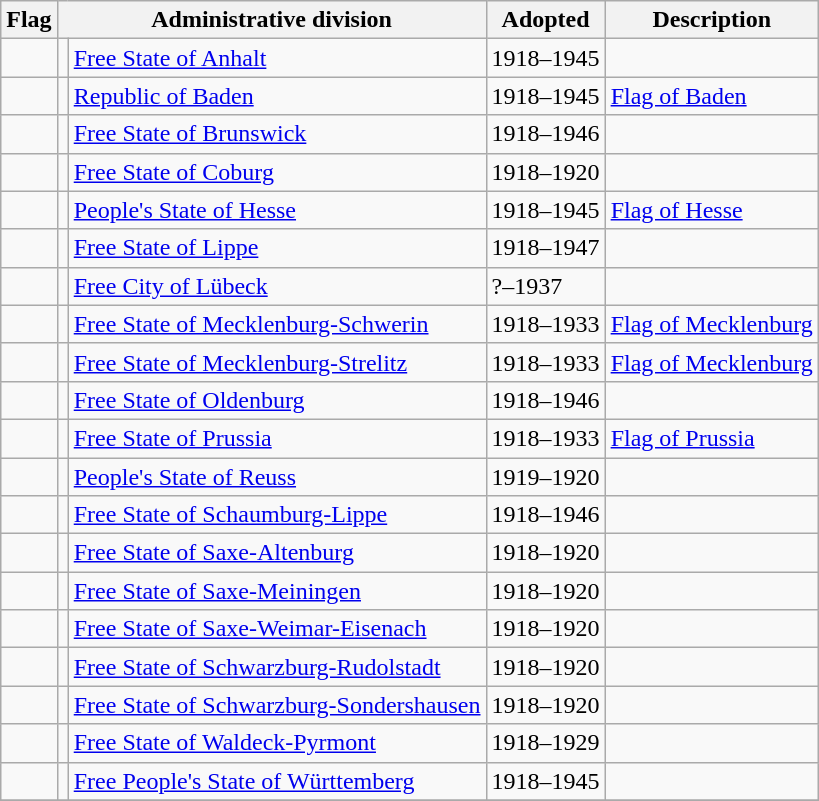<table class="wikitable sortable">
<tr>
<th class="unsortable">Flag</th>
<th colspan="2">Administrative division</th>
<th>Adopted</th>
<th class="unsortable">Description</th>
</tr>
<tr>
<td></td>
<td></td>
<td><a href='#'>Free State of Anhalt</a></td>
<td>1918–1945</td>
<td></td>
</tr>
<tr>
<td></td>
<td></td>
<td><a href='#'>Republic of Baden</a></td>
<td>1918–1945</td>
<td><a href='#'>Flag of Baden</a></td>
</tr>
<tr>
<td></td>
<td></td>
<td><a href='#'>Free State of Brunswick</a></td>
<td>1918–1946</td>
<td></td>
</tr>
<tr>
<td></td>
<td></td>
<td><a href='#'>Free State of Coburg</a></td>
<td>1918–1920</td>
<td></td>
</tr>
<tr>
<td></td>
<td></td>
<td><a href='#'>People's State of Hesse</a></td>
<td>1918–1945</td>
<td><a href='#'>Flag of Hesse</a></td>
</tr>
<tr>
<td></td>
<td></td>
<td><a href='#'>Free State of Lippe</a></td>
<td>1918–1947</td>
<td></td>
</tr>
<tr>
<td></td>
<td></td>
<td><a href='#'>Free City of Lübeck</a></td>
<td>?–1937</td>
<td></td>
</tr>
<tr>
<td></td>
<td></td>
<td><a href='#'>Free State of Mecklenburg-Schwerin</a></td>
<td>1918–1933</td>
<td><a href='#'>Flag of Mecklenburg</a></td>
</tr>
<tr>
<td></td>
<td></td>
<td><a href='#'>Free State of Mecklenburg-Strelitz</a></td>
<td>1918–1933</td>
<td><a href='#'>Flag of Mecklenburg</a></td>
</tr>
<tr>
<td></td>
<td></td>
<td><a href='#'>Free State of Oldenburg</a></td>
<td>1918–1946</td>
<td></td>
</tr>
<tr>
<td></td>
<td></td>
<td><a href='#'>Free State of Prussia</a></td>
<td>1918–1933</td>
<td><a href='#'>Flag of Prussia</a></td>
</tr>
<tr>
<td></td>
<td></td>
<td><a href='#'>People's State of Reuss</a></td>
<td>1919–1920</td>
<td></td>
</tr>
<tr>
<td></td>
<td></td>
<td><a href='#'>Free State of Schaumburg-Lippe</a></td>
<td>1918–1946</td>
<td></td>
</tr>
<tr>
<td></td>
<td></td>
<td><a href='#'>Free State of Saxe-Altenburg</a></td>
<td>1918–1920</td>
<td></td>
</tr>
<tr>
<td></td>
<td></td>
<td><a href='#'>Free State of Saxe-Meiningen</a></td>
<td>1918–1920</td>
<td></td>
</tr>
<tr>
<td></td>
<td></td>
<td><a href='#'>Free State of Saxe-Weimar-Eisenach</a></td>
<td>1918–1920</td>
<td></td>
</tr>
<tr>
<td></td>
<td></td>
<td><a href='#'>Free State of Schwarzburg-Rudolstadt</a></td>
<td>1918–1920</td>
<td></td>
</tr>
<tr>
<td></td>
<td></td>
<td><a href='#'>Free State of Schwarzburg-Sondershausen</a></td>
<td>1918–1920</td>
<td></td>
</tr>
<tr>
<td></td>
<td></td>
<td><a href='#'>Free State of Waldeck-Pyrmont</a></td>
<td>1918–1929</td>
<td></td>
</tr>
<tr>
<td></td>
<td></td>
<td><a href='#'>Free People's State of Württemberg</a></td>
<td>1918–1945</td>
<td></td>
</tr>
<tr>
</tr>
</table>
